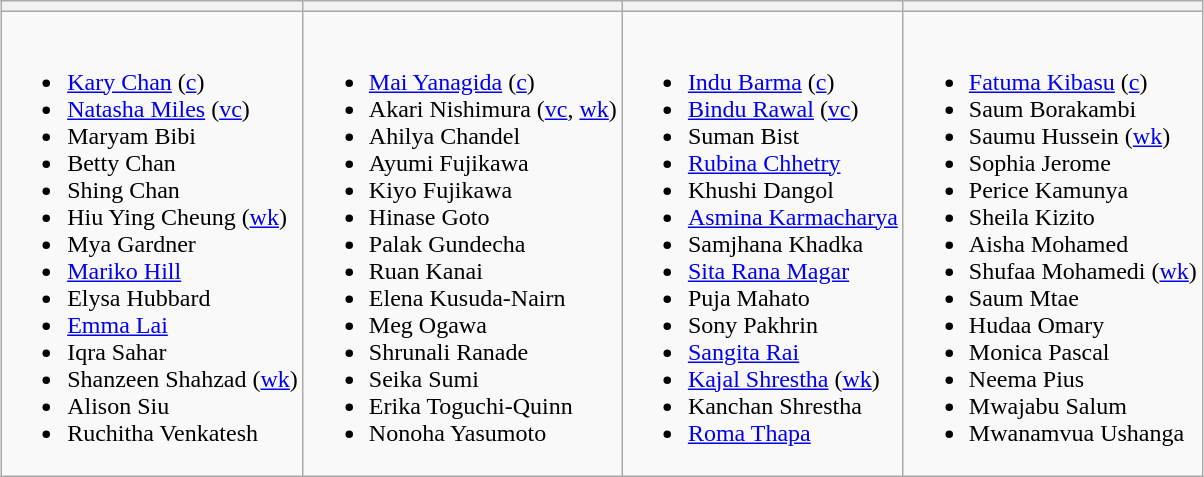<table class="wikitable" style="text-align:left; margin:auto">
<tr>
<th></th>
<th></th>
<th></th>
<th></th>
</tr>
<tr>
<td valign=top><br><ul><li><a href='#'>Kary Chan</a> (<a href='#'>c</a>)</li><li><a href='#'>Natasha Miles</a> (<a href='#'>vc</a>)</li><li>Maryam Bibi</li><li>Betty Chan</li><li>Shing Chan</li><li>Hiu Ying Cheung (<a href='#'>wk</a>)</li><li>Mya Gardner</li><li><a href='#'>Mariko Hill</a></li><li>Elysa Hubbard</li><li><a href='#'>Emma Lai</a></li><li>Iqra Sahar</li><li>Shanzeen Shahzad (<a href='#'>wk</a>)</li><li>Alison Siu</li><li>Ruchitha Venkatesh</li></ul></td>
<td valign=top><br><ul><li><a href='#'>Mai Yanagida</a> (<a href='#'>c</a>)</li><li>Akari Nishimura (<a href='#'>vc</a>, <a href='#'>wk</a>)</li><li>Ahilya Chandel</li><li>Ayumi Fujikawa</li><li>Kiyo Fujikawa</li><li>Hinase Goto</li><li>Palak Gundecha</li><li>Ruan Kanai</li><li>Elena Kusuda-Nairn</li><li>Meg Ogawa</li><li>Shrunali Ranade</li><li>Seika Sumi</li><li>Erika Toguchi-Quinn</li><li>Nonoha Yasumoto</li></ul></td>
<td valign=top><br><ul><li><a href='#'>Indu Barma</a> (<a href='#'>c</a>)</li><li><a href='#'>Bindu Rawal</a> (<a href='#'>vc</a>)</li><li>Suman Bist</li><li><a href='#'>Rubina Chhetry</a></li><li>Khushi Dangol</li><li><a href='#'>Asmina Karmacharya</a></li><li>Samjhana Khadka</li><li><a href='#'>Sita Rana Magar</a></li><li>Puja Mahato</li><li>Sony Pakhrin</li><li><a href='#'>Sangita Rai</a></li><li><a href='#'>Kajal Shrestha</a> (<a href='#'>wk</a>)</li><li>Kanchan Shrestha</li><li><a href='#'>Roma Thapa</a></li></ul></td>
<td valign=top><br><ul><li><a href='#'>Fatuma Kibasu</a> (<a href='#'>c</a>)</li><li>Saum Borakambi</li><li>Saumu Hussein (<a href='#'>wk</a>)</li><li>Sophia Jerome</li><li>Perice Kamunya</li><li>Sheila Kizito</li><li>Aisha Mohamed</li><li>Shufaa Mohamedi (<a href='#'>wk</a>)</li><li>Saum Mtae</li><li>Hudaa Omary</li><li>Monica Pascal</li><li>Neema Pius</li><li>Mwajabu Salum</li><li>Mwanamvua Ushanga</li></ul></td>
</tr>
</table>
